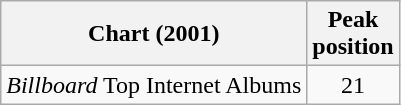<table class="wikitable">
<tr>
<th>Chart (2001)</th>
<th>Peak<br>position</th>
</tr>
<tr>
<td><em>Billboard</em> Top Internet Albums</td>
<td style="text-align:center;">21</td>
</tr>
</table>
